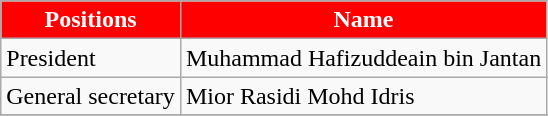<table class="wikitable">
<tr>
<th style="background:Red; color:White;">Positions</th>
<th style="background:Red; color:White;">Name</th>
</tr>
<tr>
<td>President</td>
<td> Muhammad Hafizuddeain bin Jantan</td>
</tr>
<tr>
<td>General secretary</td>
<td> Mior Rasidi Mohd Idris</td>
</tr>
<tr>
</tr>
</table>
